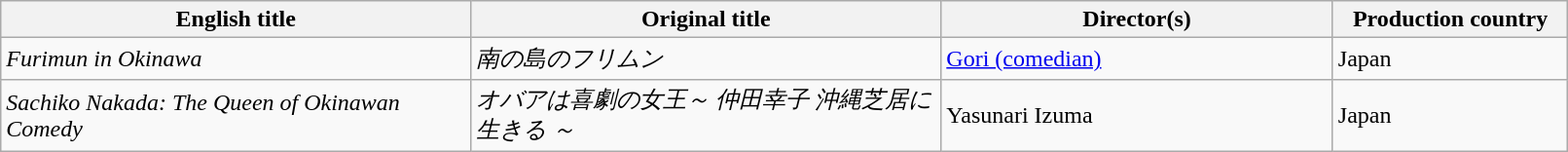<table class="sortable wikitable" width="85%" cellpadding="5">
<tr>
<th width="30%">English title</th>
<th width="30%">Original title</th>
<th width="25%">Director(s)</th>
<th width="15%">Production country</th>
</tr>
<tr>
<td><em>Furimun in Okinawa</em></td>
<td><em>南の島のフリムン</em></td>
<td><a href='#'>Gori (comedian)</a></td>
<td>Japan</td>
</tr>
<tr>
<td><em>Sachiko Nakada: The Queen of Okinawan Comedy</em></td>
<td><em>オバアは喜劇の女王～ 仲田幸子 沖縄芝居に生きる ～</em></td>
<td>Yasunari Izuma</td>
<td>Japan</td>
</tr>
</table>
